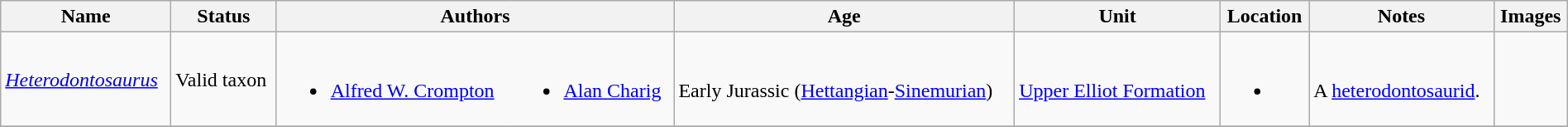<table class="wikitable sortable" align="center" width="100%">
<tr>
<th>Name</th>
<th>Status</th>
<th colspan="2">Authors</th>
<th>Age</th>
<th>Unit</th>
<th>Location</th>
<th class="unsortable">Notes</th>
<th class="unsortable">Images</th>
</tr>
<tr>
<td><em><a href='#'>Heterodontosaurus</a></em></td>
<td>Valid taxon</td>
<td style="border-right:0px" valign="top"><br><ul><li><a href='#'>Alfred W. Crompton</a></li></ul></td>
<td style="border-left:0px" valign="top"><br><ul><li><a href='#'>Alan Charig</a></li></ul></td>
<td><br>Early Jurassic (<a href='#'>Hettangian</a>-<a href='#'>Sinemurian</a>)</td>
<td><br><a href='#'>Upper Elliot Formation</a></td>
<td><br><ul><li></li></ul></td>
<td><br>A <a href='#'>heterodontosaurid</a>.</td>
<td></td>
</tr>
<tr>
</tr>
</table>
